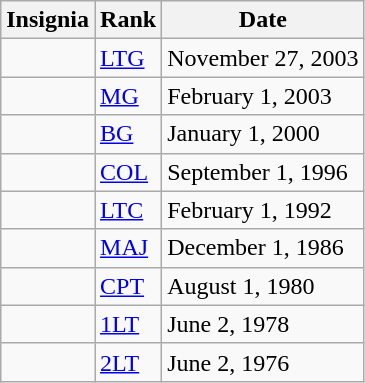<table class="wikitable">
<tr>
<th>Insignia</th>
<th>Rank</th>
<th>Date</th>
</tr>
<tr>
<td></td>
<td><a href='#'>LTG</a></td>
<td>November 27, 2003</td>
</tr>
<tr>
<td></td>
<td><a href='#'>MG</a></td>
<td>February 1, 2003</td>
</tr>
<tr>
<td></td>
<td><a href='#'>BG</a></td>
<td>January 1, 2000</td>
</tr>
<tr>
<td></td>
<td><a href='#'>COL</a></td>
<td>September 1, 1996</td>
</tr>
<tr>
<td></td>
<td><a href='#'>LTC</a></td>
<td>February 1, 1992</td>
</tr>
<tr>
<td></td>
<td><a href='#'>MAJ</a></td>
<td>December 1, 1986</td>
</tr>
<tr>
<td></td>
<td><a href='#'>CPT</a></td>
<td>August 1, 1980</td>
</tr>
<tr>
<td></td>
<td><a href='#'>1LT</a></td>
<td>June 2, 1978</td>
</tr>
<tr>
<td></td>
<td><a href='#'>2LT</a></td>
<td>June 2, 1976</td>
</tr>
</table>
